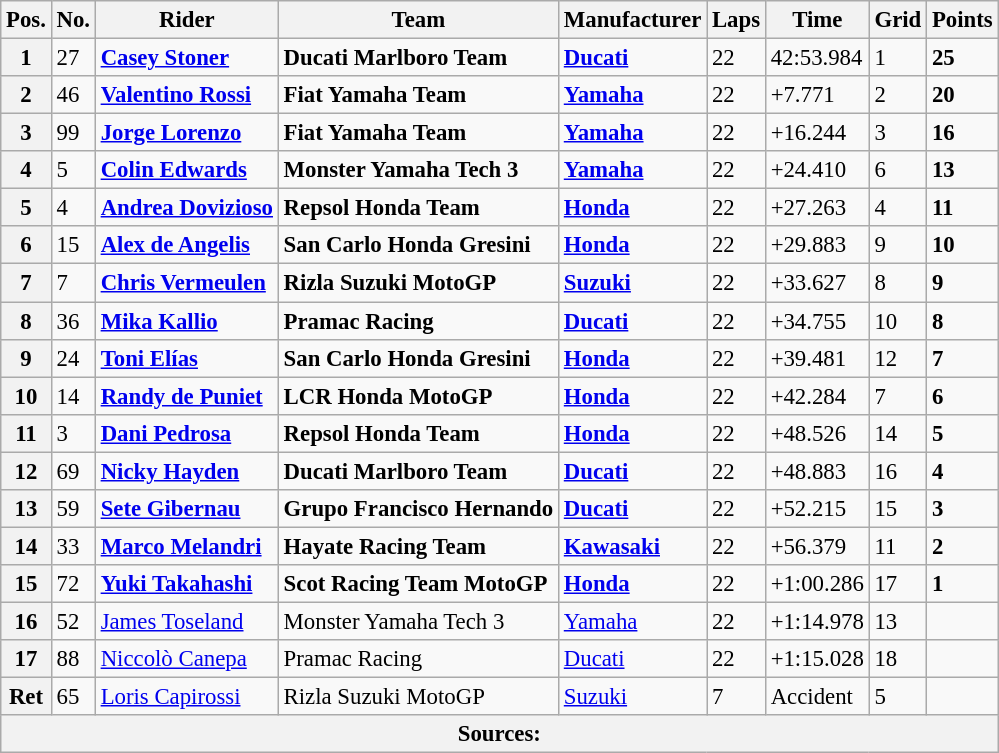<table class="wikitable" style="font-size: 95%;">
<tr>
<th>Pos.</th>
<th>No.</th>
<th>Rider</th>
<th>Team</th>
<th>Manufacturer</th>
<th>Laps</th>
<th>Time</th>
<th>Grid</th>
<th>Points</th>
</tr>
<tr>
<th>1</th>
<td>27</td>
<td> <strong><a href='#'>Casey Stoner</a></strong></td>
<td><strong>Ducati Marlboro Team</strong></td>
<td><strong><a href='#'>Ducati</a></strong></td>
<td>22</td>
<td>42:53.984</td>
<td>1</td>
<td><strong>25</strong></td>
</tr>
<tr>
<th>2</th>
<td>46</td>
<td> <strong><a href='#'>Valentino Rossi</a></strong></td>
<td><strong>Fiat Yamaha Team</strong></td>
<td><strong><a href='#'>Yamaha</a></strong></td>
<td>22</td>
<td>+7.771</td>
<td>2</td>
<td><strong>20</strong></td>
</tr>
<tr>
<th>3</th>
<td>99</td>
<td> <strong><a href='#'>Jorge Lorenzo</a></strong></td>
<td><strong>Fiat Yamaha Team</strong></td>
<td><strong><a href='#'>Yamaha</a></strong></td>
<td>22</td>
<td>+16.244</td>
<td>3</td>
<td><strong>16</strong></td>
</tr>
<tr>
<th>4</th>
<td>5</td>
<td> <strong><a href='#'>Colin Edwards</a></strong></td>
<td><strong>Monster Yamaha Tech 3</strong></td>
<td><strong><a href='#'>Yamaha</a></strong></td>
<td>22</td>
<td>+24.410</td>
<td>6</td>
<td><strong>13</strong></td>
</tr>
<tr>
<th>5</th>
<td>4</td>
<td> <strong><a href='#'>Andrea Dovizioso</a></strong></td>
<td><strong>Repsol Honda Team</strong></td>
<td><strong><a href='#'>Honda</a></strong></td>
<td>22</td>
<td>+27.263</td>
<td>4</td>
<td><strong>11</strong></td>
</tr>
<tr>
<th>6</th>
<td>15</td>
<td> <strong><a href='#'>Alex de Angelis</a></strong></td>
<td><strong>San Carlo Honda Gresini</strong></td>
<td><strong><a href='#'>Honda</a></strong></td>
<td>22</td>
<td>+29.883</td>
<td>9</td>
<td><strong>10</strong></td>
</tr>
<tr>
<th>7</th>
<td>7</td>
<td> <strong><a href='#'>Chris Vermeulen</a></strong></td>
<td><strong>Rizla Suzuki MotoGP</strong></td>
<td><strong><a href='#'>Suzuki</a></strong></td>
<td>22</td>
<td>+33.627</td>
<td>8</td>
<td><strong>9</strong></td>
</tr>
<tr>
<th>8</th>
<td>36</td>
<td> <strong><a href='#'>Mika Kallio</a></strong></td>
<td><strong>Pramac Racing</strong></td>
<td><strong><a href='#'>Ducati</a></strong></td>
<td>22</td>
<td>+34.755</td>
<td>10</td>
<td><strong>8</strong></td>
</tr>
<tr>
<th>9</th>
<td>24</td>
<td> <strong><a href='#'>Toni Elías</a></strong></td>
<td><strong>San Carlo Honda Gresini</strong></td>
<td><strong><a href='#'>Honda</a></strong></td>
<td>22</td>
<td>+39.481</td>
<td>12</td>
<td><strong>7</strong></td>
</tr>
<tr>
<th>10</th>
<td>14</td>
<td> <strong><a href='#'>Randy de Puniet</a></strong></td>
<td><strong>LCR Honda MotoGP</strong></td>
<td><strong><a href='#'>Honda</a></strong></td>
<td>22</td>
<td>+42.284</td>
<td>7</td>
<td><strong>6</strong></td>
</tr>
<tr>
<th>11</th>
<td>3</td>
<td> <strong><a href='#'>Dani Pedrosa</a></strong></td>
<td><strong>Repsol Honda Team</strong></td>
<td><strong><a href='#'>Honda</a></strong></td>
<td>22</td>
<td>+48.526</td>
<td>14</td>
<td><strong>5</strong></td>
</tr>
<tr>
<th>12</th>
<td>69</td>
<td> <strong><a href='#'>Nicky Hayden</a></strong></td>
<td><strong>Ducati Marlboro Team</strong></td>
<td><strong><a href='#'>Ducati</a></strong></td>
<td>22</td>
<td>+48.883</td>
<td>16</td>
<td><strong>4</strong></td>
</tr>
<tr>
<th>13</th>
<td>59</td>
<td> <strong><a href='#'>Sete Gibernau</a></strong></td>
<td><strong>Grupo Francisco Hernando</strong></td>
<td><strong><a href='#'>Ducati</a></strong></td>
<td>22</td>
<td>+52.215</td>
<td>15</td>
<td><strong>3</strong></td>
</tr>
<tr>
<th>14</th>
<td>33</td>
<td> <strong><a href='#'>Marco Melandri</a></strong></td>
<td><strong>Hayate Racing Team</strong></td>
<td><strong><a href='#'>Kawasaki</a></strong></td>
<td>22</td>
<td>+56.379</td>
<td>11</td>
<td><strong>2</strong></td>
</tr>
<tr>
<th>15</th>
<td>72</td>
<td> <strong><a href='#'>Yuki Takahashi</a></strong></td>
<td><strong>Scot Racing Team MotoGP</strong></td>
<td><strong><a href='#'>Honda</a></strong></td>
<td>22</td>
<td>+1:00.286</td>
<td>17</td>
<td><strong>1</strong></td>
</tr>
<tr>
<th>16</th>
<td>52</td>
<td> <a href='#'>James Toseland</a></td>
<td>Monster Yamaha Tech 3</td>
<td><a href='#'>Yamaha</a></td>
<td>22</td>
<td>+1:14.978</td>
<td>13</td>
<td></td>
</tr>
<tr>
<th>17</th>
<td>88</td>
<td> <a href='#'>Niccolò Canepa</a></td>
<td>Pramac Racing</td>
<td><a href='#'>Ducati</a></td>
<td>22</td>
<td>+1:15.028</td>
<td>18</td>
<td></td>
</tr>
<tr>
<th>Ret</th>
<td>65</td>
<td> <a href='#'>Loris Capirossi</a></td>
<td>Rizla Suzuki MotoGP</td>
<td><a href='#'>Suzuki</a></td>
<td>7</td>
<td>Accident</td>
<td>5</td>
<td></td>
</tr>
<tr>
<th colspan=9>Sources: </th>
</tr>
</table>
